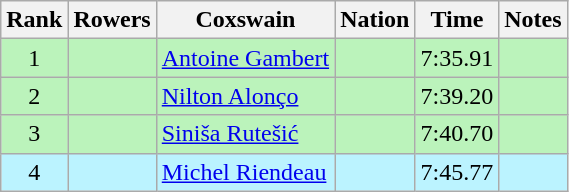<table class="wikitable sortable" style="text-align:center">
<tr>
<th>Rank</th>
<th>Rowers</th>
<th>Coxswain</th>
<th>Nation</th>
<th>Time</th>
<th>Notes</th>
</tr>
<tr bgcolor=bbf3bb>
<td>1</td>
<td align=left data-sort-value="Coucardon, Jean-Claude"></td>
<td align=left data-sort-value="Gambert, Antoine"><a href='#'>Antoine Gambert</a></td>
<td align=left></td>
<td>7:35.91</td>
<td></td>
</tr>
<tr bgcolor=bbf3bb>
<td>2</td>
<td align=left data-sort-value="Kuntze, Wandir"></td>
<td align=left data-sort-value="Alonço, Nilton"><a href='#'>Nilton Alonço</a></td>
<td align=left></td>
<td>7:39.20</td>
<td></td>
</tr>
<tr bgcolor=bbf3bb>
<td>3</td>
<td align=left data-sort-value="Butorac, Milan"></td>
<td align=left data-sort-value="Rutešić, Siniša"><a href='#'>Siniša Rutešić</a></td>
<td align=left></td>
<td>7:40.70</td>
<td></td>
</tr>
<tr bgcolor=bbf3ff>
<td>4</td>
<td align=left data-sort-value="Bergen, Robert"></td>
<td align=left data-sort-value="Riendeau, Michel"><a href='#'>Michel Riendeau</a></td>
<td align=left></td>
<td>7:45.77</td>
<td></td>
</tr>
</table>
